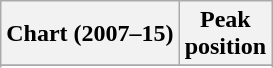<table class="wikitable sortable plainrowheaders"  style="text-align:center;">
<tr>
<th scope="col">Chart (2007–15)</th>
<th scope="col">Peak<br>position</th>
</tr>
<tr>
</tr>
<tr>
</tr>
<tr>
</tr>
<tr>
</tr>
<tr>
</tr>
<tr>
</tr>
<tr>
</tr>
</table>
